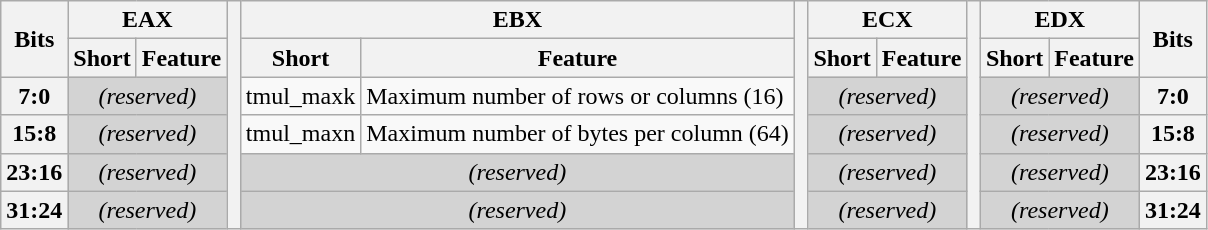<table class="wikitable">
<tr>
<th rowspan="2">Bits</th>
<th colspan="2">EAX</th>
<th scope="col" style="width: 0.5em; border-spacing:0; padding:0px" rowspan="6"></th>
<th colspan="2">EBX</th>
<th scope="col" style="width: 0.5em; border-spacing:0; padding:0px" rowspan="6"></th>
<th colspan="2">ECX</th>
<th scope="col" style="width: 0.5em; border-spacing:0; padding:0px" rowspan="6"></th>
<th colspan="2">EDX</th>
<th rowspan="2">Bits</th>
</tr>
<tr>
<th>Short</th>
<th>Feature</th>
<th>Short</th>
<th>Feature</th>
<th>Short</th>
<th>Feature</th>
<th>Short</th>
<th>Feature</th>
</tr>
<tr>
<th>7:0</th>
<td colspan="2" style="text-align:center; background:lightgrey;"><em>(reserved)</em></td>
<td>tmul_maxk</td>
<td>Maximum number of rows or columns (16)</td>
<td colspan="2" style="text-align:center; background:lightgrey;"><em>(reserved)</em></td>
<td colspan="2" style="text-align:center; background:lightgrey;"><em>(reserved)</em></td>
<th>7:0</th>
</tr>
<tr>
<th>15:8</th>
<td colspan="2" style="text-align:center; background:lightgrey;"><em>(reserved)</em></td>
<td>tmul_maxn</td>
<td>Maximum number of bytes per column (64)</td>
<td colspan="2" style="text-align:center; background:lightgrey;"><em>(reserved)</em></td>
<td colspan="2" style="text-align:center; background:lightgrey;"><em>(reserved)</em></td>
<th>15:8</th>
</tr>
<tr>
<th>23:16</th>
<td colspan="2" style="text-align:center; background:lightgrey;"><em>(reserved)</em></td>
<td colspan="2" style="text-align:center; background:lightgrey;"><em>(reserved)</em></td>
<td colspan="2" style="text-align:center; background:lightgrey;"><em>(reserved)</em></td>
<td colspan="2" style="text-align:center; background:lightgrey;"><em>(reserved)</em></td>
<th>23:16</th>
</tr>
<tr>
<th>31:24</th>
<td colspan="2" style="text-align:center; background:lightgrey;"><em>(reserved)</em></td>
<td colspan="2" style="text-align:center; background:lightgrey;"><em>(reserved)</em></td>
<td colspan="2" style="text-align:center; background:lightgrey;"><em>(reserved)</em></td>
<td colspan="2" style="text-align:center; background:lightgrey;"><em>(reserved)</em></td>
<th>31:24</th>
</tr>
</table>
